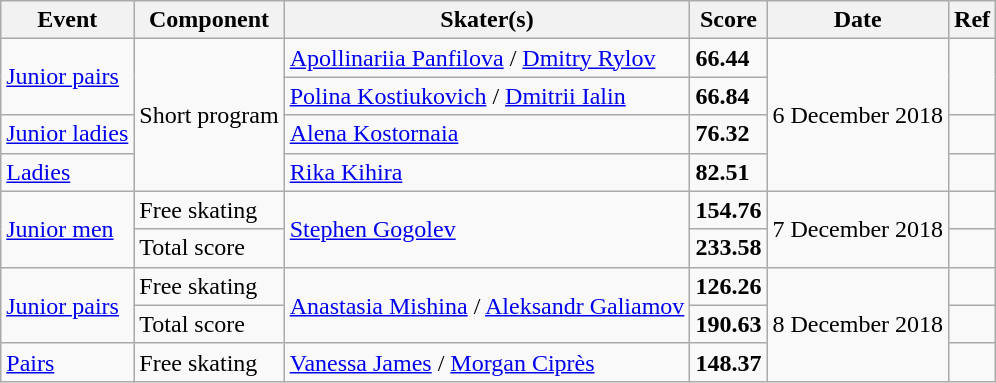<table class="wikitable sortable">
<tr>
<th>Event</th>
<th>Component</th>
<th>Skater(s)</th>
<th>Score</th>
<th>Date</th>
<th>Ref</th>
</tr>
<tr>
<td rowspan=2><a href='#'>Junior pairs</a></td>
<td rowspan=4>Short program</td>
<td> <a href='#'>Apollinariia Panfilova</a> / <a href='#'>Dmitry Rylov</a></td>
<td><strong>66.44</strong></td>
<td rowspan=4>6 December 2018</td>
<td rowspan=2></td>
</tr>
<tr>
<td> <a href='#'>Polina Kostiukovich</a> / <a href='#'>Dmitrii Ialin</a></td>
<td><strong>66.84</strong></td>
</tr>
<tr>
<td><a href='#'>Junior ladies</a></td>
<td> <a href='#'>Alena Kostornaia</a></td>
<td><strong>76.32</strong></td>
<td></td>
</tr>
<tr>
<td><a href='#'>Ladies</a></td>
<td> <a href='#'>Rika Kihira</a></td>
<td><strong>82.51</strong></td>
<td></td>
</tr>
<tr>
<td rowspan=2><a href='#'>Junior men</a></td>
<td>Free skating</td>
<td rowspan=2> <a href='#'>Stephen Gogolev</a></td>
<td><strong>154.76</strong></td>
<td rowspan=2>7 December 2018</td>
<td></td>
</tr>
<tr>
<td>Total score</td>
<td><strong>233.58</strong></td>
<td></td>
</tr>
<tr>
<td rowspan=2><a href='#'>Junior pairs</a></td>
<td>Free skating</td>
<td rowspan=2> <a href='#'>Anastasia Mishina</a> / <a href='#'>Aleksandr Galiamov</a></td>
<td><strong>126.26</strong></td>
<td rowspan=3>8 December 2018</td>
<td></td>
</tr>
<tr>
<td>Total score</td>
<td><strong>190.63</strong></td>
<td></td>
</tr>
<tr>
<td><a href='#'>Pairs</a></td>
<td>Free skating</td>
<td> <a href='#'>Vanessa James</a> / <a href='#'>Morgan Ciprès</a></td>
<td><strong>148.37</strong></td>
<td></td>
</tr>
</table>
